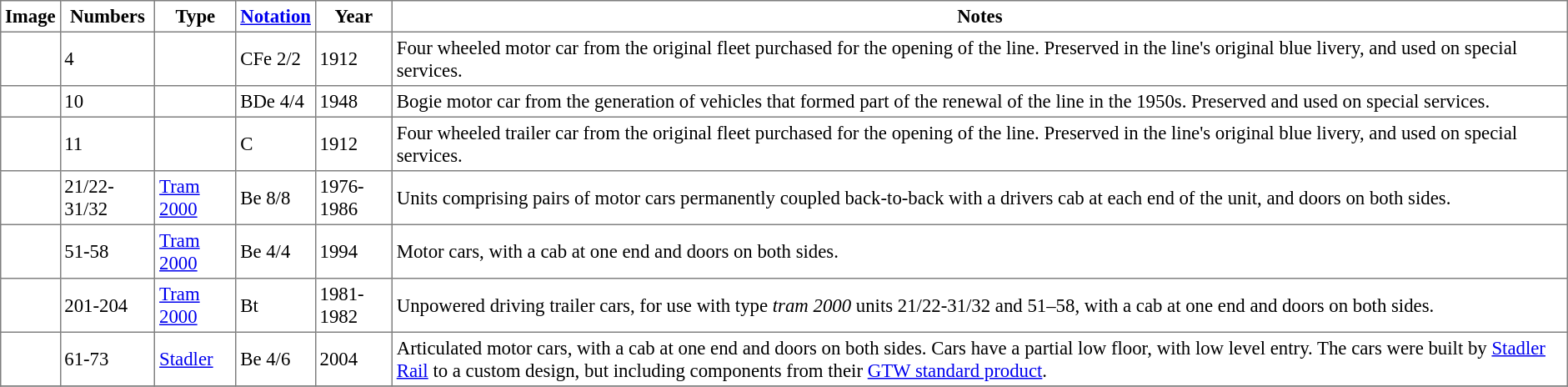<table border="1" cellspacing="0" cellpadding="3" style="border-collapse:collapse; font-size:95%; margin-right:10px; margin-bottom:5px;">
<tr>
<th>Image</th>
<th>Numbers</th>
<th>Type</th>
<th><a href='#'>Notation</a></th>
<th>Year</th>
<th>Notes</th>
</tr>
<tr>
<td></td>
<td>4</td>
<td></td>
<td>CFe 2/2</td>
<td>1912</td>
<td>Four wheeled motor car from the original fleet purchased for the opening of the line. Preserved in the line's original blue livery, and used on special services.</td>
</tr>
<tr>
<td></td>
<td>10</td>
<td></td>
<td>BDe 4/4</td>
<td>1948</td>
<td>Bogie motor car from the generation of vehicles that formed part of the renewal of the line in the 1950s. Preserved and used on special services.</td>
</tr>
<tr>
<td></td>
<td>11</td>
<td></td>
<td>C</td>
<td>1912</td>
<td>Four wheeled trailer car from the original fleet purchased for the opening of the line. Preserved in the line's original blue livery, and used on special services.</td>
</tr>
<tr>
<td></td>
<td>21/22-31/32</td>
<td><a href='#'>Tram 2000</a></td>
<td>Be 8/8</td>
<td>1976-1986</td>
<td>Units comprising pairs of motor cars permanently coupled back-to-back with a drivers cab at each end of the unit, and doors on both sides.</td>
</tr>
<tr>
<td></td>
<td>51-58</td>
<td><a href='#'>Tram 2000</a></td>
<td>Be 4/4</td>
<td>1994</td>
<td>Motor cars, with a cab at one end and doors on both sides.</td>
</tr>
<tr>
<td></td>
<td>201-204</td>
<td><a href='#'>Tram 2000</a></td>
<td>Bt</td>
<td>1981-1982</td>
<td>Unpowered driving trailer cars, for use with type <em>tram 2000</em> units 21/22-31/32 and 51–58, with a cab at one end and doors on both sides.</td>
</tr>
<tr>
<td></td>
<td>61-73</td>
<td><a href='#'>Stadler</a></td>
<td>Be 4/6</td>
<td>2004</td>
<td>Articulated motor cars, with a cab at one end and doors on both sides. Cars have a partial low floor, with low level entry. The cars were built by <a href='#'>Stadler Rail</a> to a custom design, but including components from their <a href='#'>GTW standard product</a>.</td>
</tr>
<tr>
</tr>
</table>
